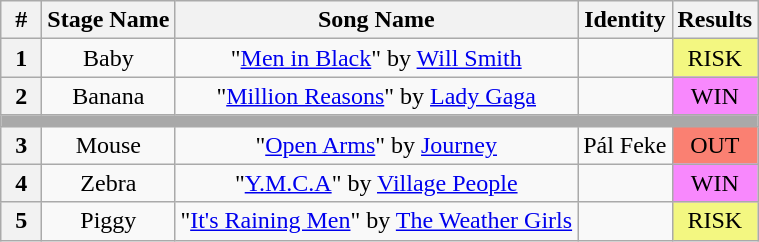<table class="wikitable" style="text-align:center">
<tr>
<th style="width:20px">#</th>
<th>Stage Name</th>
<th>Song Name</th>
<th>Identity</th>
<th>Results</th>
</tr>
<tr>
<th>1</th>
<td>Baby</td>
<td>"<a href='#'>Men in Black</a>" by <a href='#'>Will Smith</a></td>
<td></td>
<td bgcolor="#f3f781">RISK</td>
</tr>
<tr>
<th>2</th>
<td>Banana</td>
<td>"<a href='#'>Million Reasons</a>" by <a href='#'>Lady Gaga</a></td>
<td></td>
<td bgcolor="#f888fd">WIN</td>
</tr>
<tr>
<th ! colspan="5" style="background:darkgrey"></th>
</tr>
<tr>
<th>3</th>
<td>Mouse</td>
<td>"<a href='#'>Open Arms</a>" by <a href='#'>Journey</a></td>
<td>Pál Feke</td>
<td bgcolor="salmon">OUT</td>
</tr>
<tr>
<th>4</th>
<td>Zebra</td>
<td>"<a href='#'>Y.M.C.A</a>" by <a href='#'>Village People</a></td>
<td></td>
<td bgcolor="#f888fd">WIN</td>
</tr>
<tr>
<th>5</th>
<td>Piggy</td>
<td>"<a href='#'>It's Raining Men</a>" by <a href='#'>The Weather Girls</a></td>
<td></td>
<td bgcolor="#f3f781">RISK</td>
</tr>
</table>
